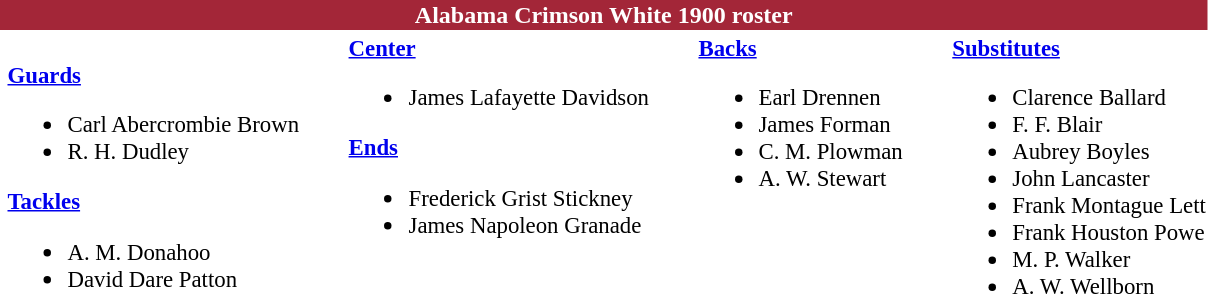<table class="toccolours" style="text-align: left;">
<tr>
<th colspan="9" style="background:#A32638; color:white; text-align:center;"><strong>Alabama Crimson White 1900 roster</strong></th>
</tr>
<tr>
<td></td>
<td style="font-size:95%; vertical-align:top;"><br><strong><a href='#'>Guards</a></strong><ul><li>Carl Abercrombie Brown</li><li>R. H. Dudley</li></ul><strong><a href='#'>Tackles</a></strong><ul><li>A. M. Donahoo</li><li>David Dare Patton</li></ul></td>
<td style="width: 25px;"></td>
<td style="font-size:95%; vertical-align:top;"><strong><a href='#'>Center</a></strong><br><ul><li>James Lafayette Davidson</li></ul><strong><a href='#'>Ends</a></strong><ul><li>Frederick Grist Stickney</li><li>James Napoleon Granade</li></ul></td>
<td style="width: 25px;"></td>
<td style="font-size:95%; vertical-align:top;"><strong><a href='#'>Backs</a></strong><br><ul><li>Earl Drennen</li><li>James Forman</li><li>C. M. Plowman</li><li>A. W. Stewart</li></ul></td>
<td style="width: 25px;"></td>
<td style="font-size:95%; vertical-align:top;"><strong><a href='#'>Substitutes</a></strong><br><ul><li>Clarence Ballard</li><li>F. F. Blair</li><li>Aubrey Boyles</li><li>John Lancaster</li><li>Frank Montague Lett</li><li>Frank Houston Powe</li><li>M. P. Walker</li><li>A. W. Wellborn</li></ul></td>
</tr>
</table>
